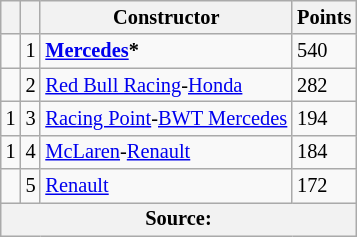<table class="wikitable" style="font-size: 85%;">
<tr>
<th scope="col"></th>
<th scope="col"></th>
<th scope="col">Constructor</th>
<th scope="col">Points</th>
</tr>
<tr>
<td align="left"></td>
<td align="center">1</td>
<td> <strong><a href='#'>Mercedes</a>*</strong></td>
<td align="left">540</td>
</tr>
<tr>
<td align="left"></td>
<td align="center">2</td>
<td> <a href='#'>Red Bull Racing</a>-<a href='#'>Honda</a></td>
<td align="left">282</td>
</tr>
<tr>
<td align="left"> 1</td>
<td align="center">3</td>
<td> <a href='#'>Racing Point</a>-<a href='#'>BWT Mercedes</a></td>
<td align="left">194</td>
</tr>
<tr>
<td align="left"> 1</td>
<td align="center">4</td>
<td> <a href='#'>McLaren</a>-<a href='#'>Renault</a></td>
<td align="left">184</td>
</tr>
<tr>
<td align="left"></td>
<td align="center">5</td>
<td> <a href='#'>Renault</a></td>
<td align="left">172</td>
</tr>
<tr>
<th colspan=4>Source:</th>
</tr>
</table>
